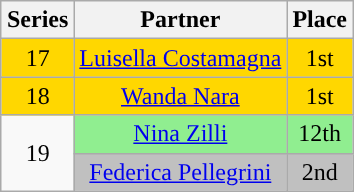<table class="wikitable sortable" style="margin:auto; text-align:center;">
<tr>
<th>Series</th>
<th>Partner</th>
<th>Place</th>
</tr>
<tr bgcolor="gold">
<td>17</td>
<td><a href='#'>Luisella Costamagna</a></td>
<td>1st</td>
</tr>
<tr bgcolor="gold">
<td>18</td>
<td><a href='#'>Wanda Nara</a></td>
<td>1st</td>
</tr>
<tr>
<td rowspan="2">19</td>
<td style="background:lightgreen;"><a href='#'>Nina Zilli</a></td>
<td style="background:lightgreen;">12th</td>
</tr>
<tr>
<td style="background:silver;"><a href='#'>Federica Pellegrini</a></td>
<td style="background:silver;">2nd</td>
</tr>
</table>
